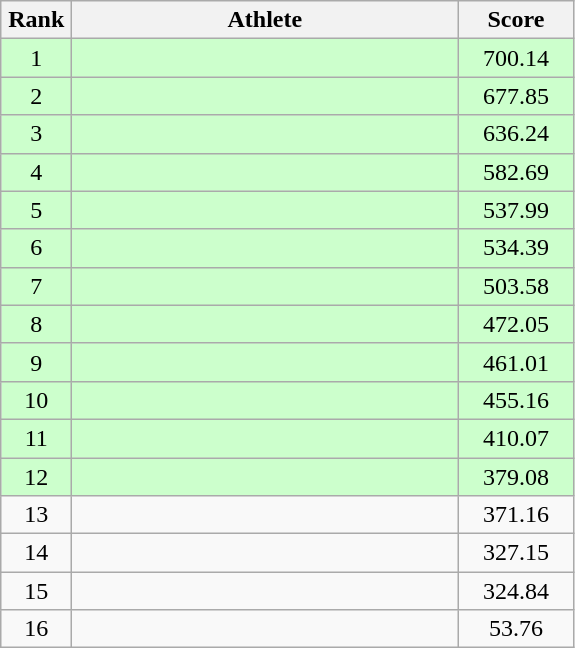<table class=wikitable style="text-align:center">
<tr>
<th width=40>Rank</th>
<th width=250>Athlete</th>
<th width=70>Score</th>
</tr>
<tr bgcolor="ccffcc">
<td>1</td>
<td align=left></td>
<td>700.14</td>
</tr>
<tr bgcolor="ccffcc">
<td>2</td>
<td align=left></td>
<td>677.85</td>
</tr>
<tr bgcolor="ccffcc">
<td>3</td>
<td align=left></td>
<td>636.24</td>
</tr>
<tr bgcolor="ccffcc">
<td>4</td>
<td align=left></td>
<td>582.69</td>
</tr>
<tr bgcolor="ccffcc">
<td>5</td>
<td align=left></td>
<td>537.99</td>
</tr>
<tr bgcolor="ccffcc">
<td>6</td>
<td align=left></td>
<td>534.39</td>
</tr>
<tr bgcolor="ccffcc">
<td>7</td>
<td align=left></td>
<td>503.58</td>
</tr>
<tr bgcolor="ccffcc">
<td>8</td>
<td align=left></td>
<td>472.05</td>
</tr>
<tr bgcolor="ccffcc">
<td>9</td>
<td align=left></td>
<td>461.01</td>
</tr>
<tr bgcolor="ccffcc">
<td>10</td>
<td align=left></td>
<td>455.16</td>
</tr>
<tr bgcolor="ccffcc">
<td>11</td>
<td align=left></td>
<td>410.07</td>
</tr>
<tr bgcolor="ccffcc">
<td>12</td>
<td align=left></td>
<td>379.08</td>
</tr>
<tr>
<td>13</td>
<td align=left></td>
<td>371.16</td>
</tr>
<tr>
<td>14</td>
<td align=left></td>
<td>327.15</td>
</tr>
<tr>
<td>15</td>
<td align=left></td>
<td>324.84</td>
</tr>
<tr>
<td>16</td>
<td align=left></td>
<td>53.76</td>
</tr>
</table>
